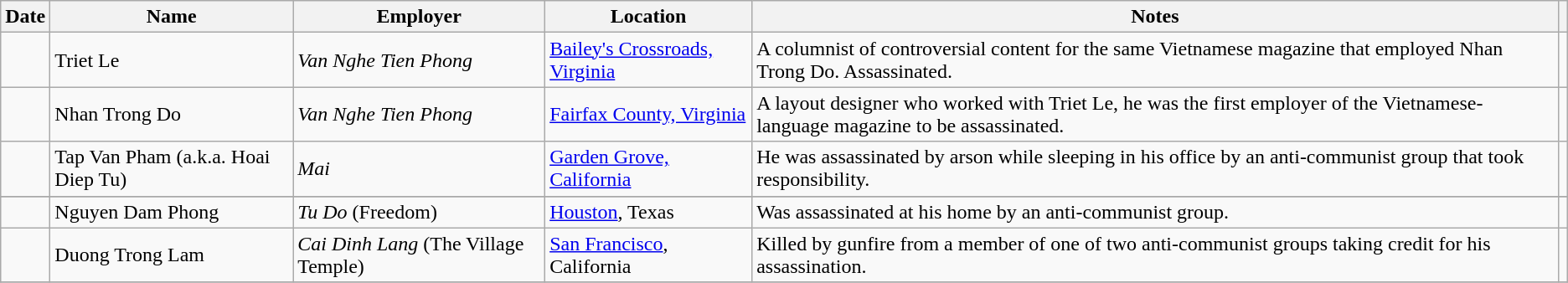<table class="wikitable sortable">
<tr>
<th>Date</th>
<th>Name</th>
<th>Employer</th>
<th>Location</th>
<th>Notes</th>
<th></th>
</tr>
<tr>
<td></td>
<td>Triet Le</td>
<td><em>Van Nghe Tien Phong</em></td>
<td><a href='#'>Bailey's Crossroads, Virginia</a></td>
<td>A columnist of controversial content for the same Vietnamese magazine that employed Nhan Trong Do. Assassinated.</td>
<td></td>
</tr>
<tr>
<td></td>
<td>Nhan Trong Do</td>
<td><em>Van Nghe Tien Phong</em></td>
<td><a href='#'>Fairfax County, Virginia</a></td>
<td>A layout designer who worked with Triet Le, he was the first employer of the Vietnamese-language magazine to be assassinated.</td>
<td></td>
</tr>
<tr>
<td></td>
<td>Tap Van Pham (a.k.a. Hoai Diep Tu)</td>
<td><em>Mai</em></td>
<td><a href='#'>Garden Grove, California</a></td>
<td>He was assassinated by arson while sleeping in his office by an anti-communist group that took responsibility.</td>
<td></td>
</tr>
<tr>
</tr>
<tr>
<td></td>
<td>Nguyen Dam Phong</td>
<td><em>Tu Do</em> (Freedom)</td>
<td><a href='#'>Houston</a>, Texas</td>
<td>Was assassinated at his home by an anti-communist group.</td>
<td></td>
</tr>
<tr>
<td></td>
<td>Duong Trong Lam</td>
<td><em>Cai Dinh Lang</em> (The Village Temple)</td>
<td><a href='#'>San Francisco</a>, California</td>
<td>Killed by gunfire from a member of one of two anti-communist groups taking credit for his assassination.</td>
<td></td>
</tr>
<tr>
</tr>
</table>
